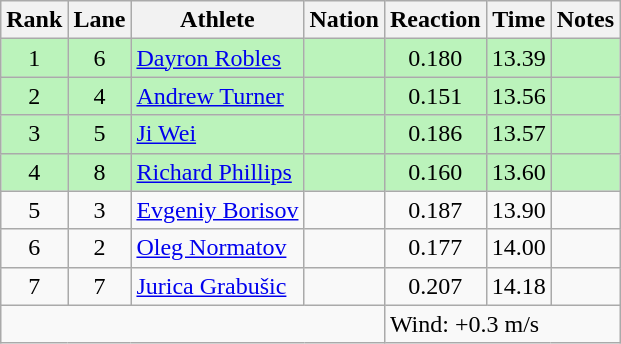<table class="wikitable sortable" style="text-align:center">
<tr>
<th>Rank</th>
<th>Lane</th>
<th>Athlete</th>
<th>Nation</th>
<th>Reaction</th>
<th>Time</th>
<th>Notes</th>
</tr>
<tr bgcolor=bbf3bb>
<td>1</td>
<td>6</td>
<td align=left><a href='#'>Dayron Robles</a></td>
<td align=left></td>
<td>0.180</td>
<td>13.39</td>
<td></td>
</tr>
<tr bgcolor=bbf3bb>
<td>2</td>
<td>4</td>
<td align=left><a href='#'>Andrew Turner</a></td>
<td align=left></td>
<td>0.151</td>
<td>13.56</td>
<td></td>
</tr>
<tr bgcolor=bbf3bb>
<td>3</td>
<td>5</td>
<td align=left><a href='#'>Ji Wei</a></td>
<td align=left></td>
<td>0.186</td>
<td>13.57</td>
<td></td>
</tr>
<tr bgcolor=bbf3bb>
<td>4</td>
<td>8</td>
<td align=left><a href='#'>Richard Phillips</a></td>
<td align=left></td>
<td>0.160</td>
<td>13.60</td>
<td></td>
</tr>
<tr>
<td>5</td>
<td>3</td>
<td align=left><a href='#'>Evgeniy Borisov</a></td>
<td align=left></td>
<td>0.187</td>
<td>13.90</td>
<td></td>
</tr>
<tr>
<td>6</td>
<td>2</td>
<td align=left><a href='#'>Oleg Normatov</a></td>
<td align=left></td>
<td>0.177</td>
<td>14.00</td>
<td></td>
</tr>
<tr>
<td>7</td>
<td>7</td>
<td align=left><a href='#'>Jurica Grabušic</a></td>
<td align=left></td>
<td>0.207</td>
<td>14.18</td>
<td></td>
</tr>
<tr class="sortbottom">
<td colspan=4></td>
<td colspan="3" style="text-align:left;">Wind: +0.3 m/s</td>
</tr>
</table>
